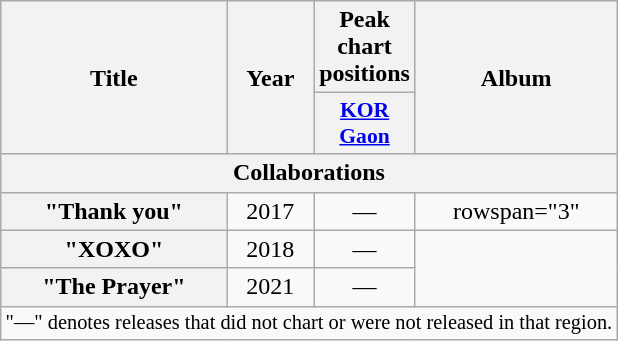<table class="wikitable plainrowheaders" style="text-align:center">
<tr>
<th scope="col" rowspan="2">Title</th>
<th scope="col" rowspan="2">Year</th>
<th scope="col">Peak chart positions</th>
<th scope="col" rowspan="2">Album</th>
</tr>
<tr>
<th scope="col" style="font-size:90%; width:2.5em"><a href='#'>KOR<br>Gaon</a></th>
</tr>
<tr>
<th colspan="4" scope="col">Collaborations</th>
</tr>
<tr>
<th scope="row">"Thank you"<br></th>
<td>2017</td>
<td>—</td>
<td>rowspan="3" </td>
</tr>
<tr>
<th scope="row">"XOXO"<br></th>
<td>2018</td>
<td>—</td>
</tr>
<tr>
<th scope="row">"The Prayer"<br></th>
<td>2021</td>
<td>—</td>
</tr>
<tr>
<td colspan="4" style="font-size:85%">"—" denotes releases that did not chart or were not released in that region.</td>
</tr>
</table>
